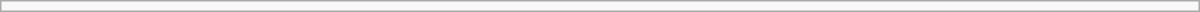<table class="wikitable collapsible uncollapsed" style="border:1px #aaa solid; width:50em; margin:0.2em auto">
<tr>
<td></td>
</tr>
</table>
